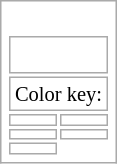<table class="wikitable floatright" style="background: none";>
<tr>
<td><br><table class="floatright" style="font-size: 90%";>
<tr>
<td colspan=3><br>



</td>
</tr>
<tr style="font-size: 95%";>
<td colspan=2>Color key:</td>
</tr>
<tr style="font-size: 95%";>
<td></td>
<td></td>
</tr>
<tr style="font-size: 95%";>
<td></td>
<td></td>
</tr>
<tr style="font-size: 95%";>
<td></td>
</tr>
</table>
</td>
</tr>
</table>
